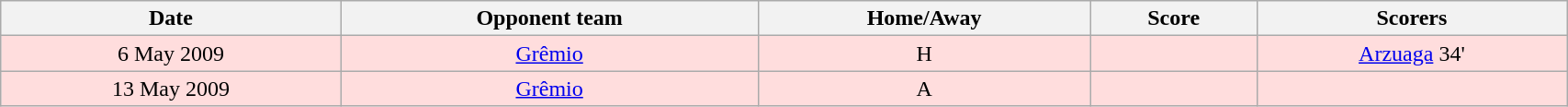<table class="wikitable" width=90%>
<tr>
<th>Date</th>
<th>Opponent team</th>
<th>Home/Away</th>
<th>Score</th>
<th>Scorers</th>
</tr>
<tr bgcolor="#ffdddd">
<td style="text-align: center">6 May 2009</td>
<td style="text-align: center"> <a href='#'>Grêmio</a></td>
<td style="text-align: center">H</td>
<td style="text-align: center"></td>
<td style="text-align: center"><a href='#'>Arzuaga</a> 34'</td>
</tr>
<tr bgcolor="#ffdddd">
<td style="text-align: center">13 May 2009</td>
<td style="text-align: center"> <a href='#'>Grêmio</a></td>
<td style="text-align: center">A</td>
<td style="text-align: center"></td>
<td style="text-align: center"></td>
</tr>
</table>
